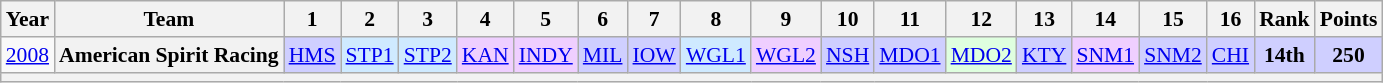<table class="wikitable" style="text-align:center; font-size:90%">
<tr>
<th>Year</th>
<th>Team</th>
<th>1</th>
<th>2</th>
<th>3</th>
<th>4</th>
<th>5</th>
<th>6</th>
<th>7</th>
<th>8</th>
<th>9</th>
<th>10</th>
<th>11</th>
<th>12</th>
<th>13</th>
<th>14</th>
<th>15</th>
<th>16</th>
<th>Rank</th>
<th>Points</th>
</tr>
<tr>
<td><a href='#'>2008</a></td>
<th>American Spirit Racing</th>
<td style="background:#cfcfff;"><a href='#'>HMS</a><br></td>
<td style="background:#cfeaff;"><a href='#'>STP1</a><br></td>
<td style="background:#cfeaff;"><a href='#'>STP2</a><br></td>
<td style="background:#efcfff;"><a href='#'>KAN</a><br></td>
<td style="background:#efcfff;"><a href='#'>INDY</a><br></td>
<td style="background:#cfcfff;"><a href='#'>MIL</a><br></td>
<td style="background:#cfcfff;"><a href='#'>IOW</a><br></td>
<td style="background:#cfeaff;"><a href='#'>WGL1</a><br></td>
<td style="background:#efcfff;"><a href='#'>WGL2</a><br></td>
<td style="background:#cfcfff;"><a href='#'>NSH</a><br></td>
<td style="background:#cfcfff;"><a href='#'>MDO1</a><br></td>
<td style="background:#dfffdf;"><a href='#'>MDO2</a><br></td>
<td style="background:#cfcfff;"><a href='#'>KTY</a><br></td>
<td style="background:#efcfff;"><a href='#'>SNM1</a><br></td>
<td style="background:#cfcfff;"><a href='#'>SNM2</a><br></td>
<td style="background:#cfcfff;"><a href='#'>CHI</a><br></td>
<td style="background:#cfcfff;"><strong>14th</strong></td>
<td style="background:#cfcfff;"><strong>250</strong></td>
</tr>
<tr>
<th colspan="20"></th>
</tr>
</table>
